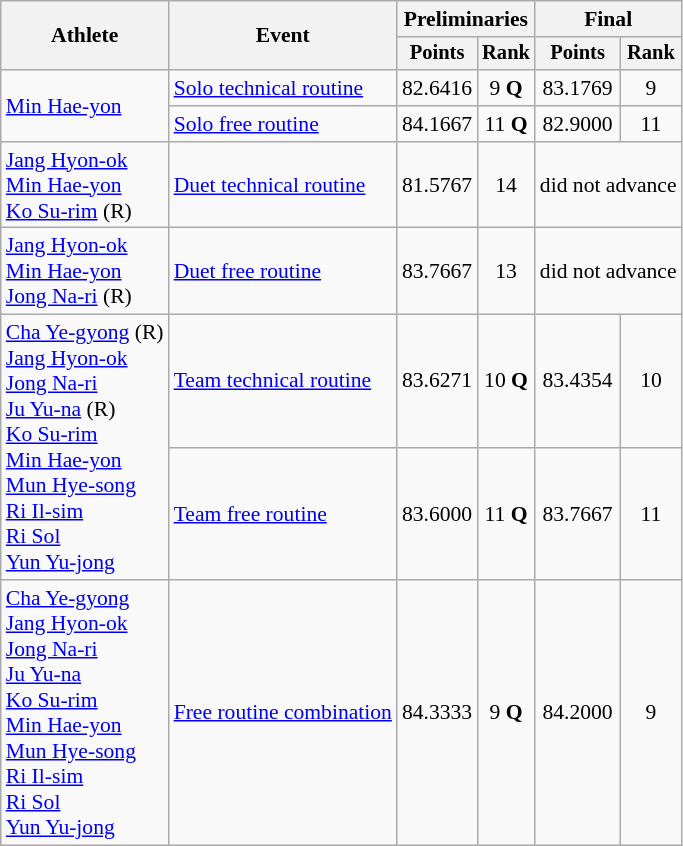<table class=wikitable style="font-size:90%">
<tr>
<th rowspan="2">Athlete</th>
<th rowspan="2">Event</th>
<th colspan="2">Preliminaries</th>
<th colspan="2">Final</th>
</tr>
<tr style="font-size:95%">
<th>Points</th>
<th>Rank</th>
<th>Points</th>
<th>Rank</th>
</tr>
<tr align=center>
<td align=left rowspan=2><a href='#'>Min Hae-yon</a></td>
<td align=left><a href='#'>Solo technical routine</a></td>
<td>82.6416</td>
<td>9 <strong>Q</strong></td>
<td>83.1769</td>
<td>9</td>
</tr>
<tr align=center>
<td align=left><a href='#'>Solo free routine</a></td>
<td>84.1667</td>
<td>11 <strong>Q</strong></td>
<td>82.9000</td>
<td>11</td>
</tr>
<tr align=center>
<td align=left><a href='#'>Jang Hyon-ok</a><br><a href='#'>Min Hae-yon</a><br><a href='#'>Ko Su-rim</a> (R)</td>
<td align=left><a href='#'>Duet technical routine</a></td>
<td>81.5767</td>
<td>14</td>
<td colspan=2>did not advance</td>
</tr>
<tr align=center>
<td align=left><a href='#'>Jang Hyon-ok</a><br><a href='#'>Min Hae-yon</a><br><a href='#'>Jong Na-ri</a> (R)</td>
<td align=left><a href='#'>Duet free routine</a></td>
<td>83.7667</td>
<td>13</td>
<td colspan=2>did not advance</td>
</tr>
<tr align=center>
<td align=left rowspan=2><a href='#'>Cha Ye-gyong</a> (R)<br><a href='#'>Jang Hyon-ok</a><br><a href='#'>Jong Na-ri</a><br><a href='#'>Ju Yu-na</a> (R)<br><a href='#'>Ko Su-rim</a><br><a href='#'>Min Hae-yon</a><br><a href='#'>Mun Hye-song</a><br><a href='#'>Ri Il-sim</a><br><a href='#'>Ri Sol</a><br><a href='#'>Yun Yu-jong</a></td>
<td align=left><a href='#'>Team technical routine</a></td>
<td>83.6271</td>
<td>10 <strong>Q</strong></td>
<td>83.4354</td>
<td>10</td>
</tr>
<tr align=center>
<td align=left><a href='#'>Team free routine</a></td>
<td>83.6000</td>
<td>11 <strong>Q</strong></td>
<td>83.7667</td>
<td>11</td>
</tr>
<tr align=center>
<td align=left><a href='#'>Cha Ye-gyong</a><br><a href='#'>Jang Hyon-ok</a><br><a href='#'>Jong Na-ri</a><br><a href='#'>Ju Yu-na</a><br><a href='#'>Ko Su-rim</a><br><a href='#'>Min Hae-yon</a><br><a href='#'>Mun Hye-song</a><br><a href='#'>Ri Il-sim</a><br><a href='#'>Ri Sol</a><br><a href='#'>Yun Yu-jong</a></td>
<td align=left><a href='#'>Free routine combination</a></td>
<td>84.3333</td>
<td>9 <strong>Q</strong></td>
<td>84.2000</td>
<td>9</td>
</tr>
</table>
